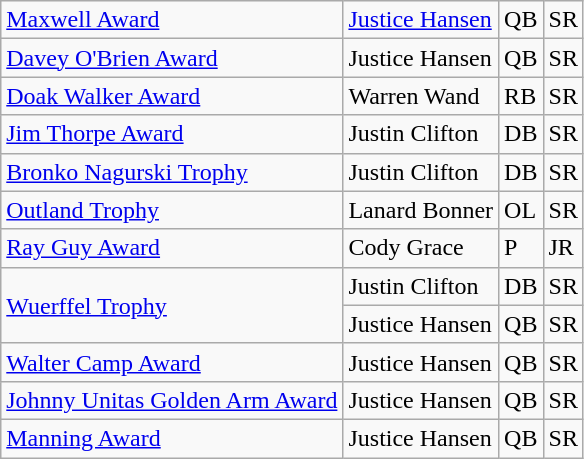<table class="wikitable">
<tr>
<td><a href='#'>Maxwell Award</a></td>
<td><a href='#'>Justice Hansen</a></td>
<td>QB</td>
<td>SR</td>
</tr>
<tr>
<td><a href='#'>Davey O'Brien Award</a></td>
<td>Justice Hansen</td>
<td>QB</td>
<td>SR</td>
</tr>
<tr>
<td><a href='#'>Doak Walker Award</a></td>
<td>Warren Wand</td>
<td>RB</td>
<td>SR</td>
</tr>
<tr>
<td><a href='#'>Jim Thorpe Award</a></td>
<td>Justin Clifton</td>
<td>DB</td>
<td>SR</td>
</tr>
<tr>
<td><a href='#'>Bronko Nagurski Trophy</a></td>
<td>Justin Clifton</td>
<td>DB</td>
<td>SR</td>
</tr>
<tr>
<td><a href='#'>Outland Trophy</a></td>
<td>Lanard Bonner</td>
<td>OL</td>
<td>SR</td>
</tr>
<tr>
<td><a href='#'>Ray Guy Award</a></td>
<td>Cody Grace</td>
<td>P</td>
<td>JR</td>
</tr>
<tr>
<td rowspan=2><a href='#'>Wuerffel Trophy</a></td>
<td>Justin Clifton</td>
<td>DB</td>
<td>SR</td>
</tr>
<tr>
<td>Justice Hansen</td>
<td>QB</td>
<td>SR</td>
</tr>
<tr>
<td><a href='#'>Walter Camp Award</a></td>
<td>Justice Hansen</td>
<td>QB</td>
<td>SR</td>
</tr>
<tr>
<td><a href='#'>Johnny Unitas Golden Arm Award</a></td>
<td>Justice Hansen</td>
<td>QB</td>
<td>SR</td>
</tr>
<tr>
<td><a href='#'>Manning Award</a></td>
<td>Justice Hansen</td>
<td>QB</td>
<td>SR</td>
</tr>
</table>
